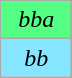<table class="wikitable" style="font-style:italic;text-align:center;">
<tr>
<td bgcolor="#55FF83" width="40">bba</td>
</tr>
<tr>
<td bgcolor="#87E6FF" width="40">bb</td>
</tr>
</table>
